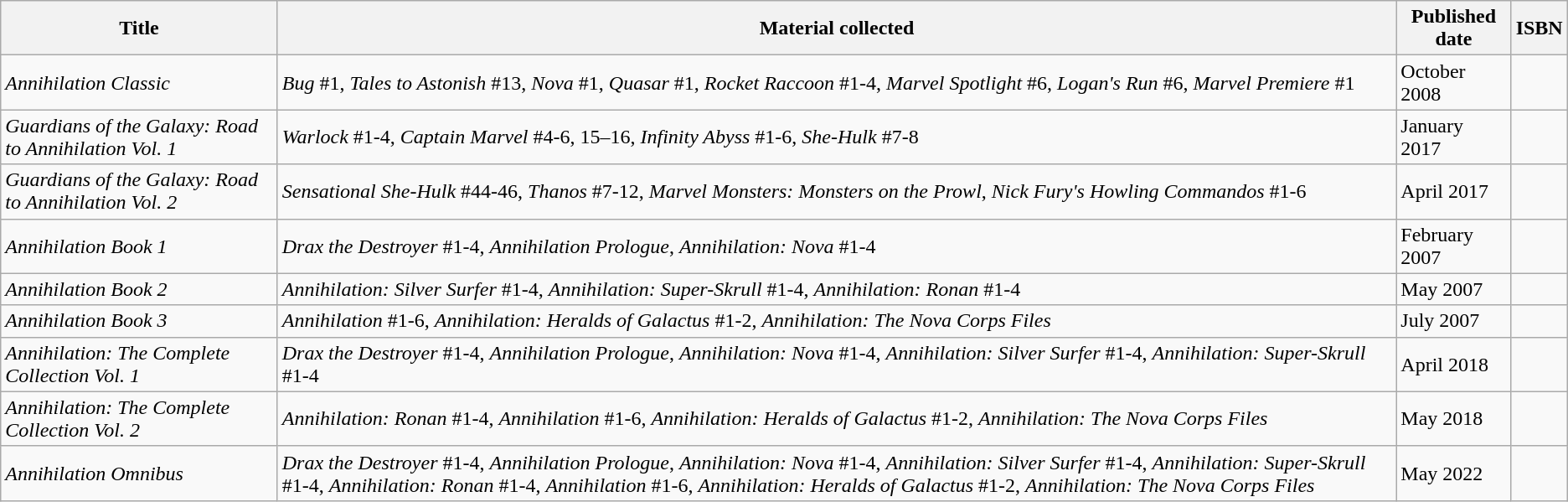<table class="wikitable">
<tr>
<th>Title</th>
<th>Material collected</th>
<th>Published date</th>
<th>ISBN</th>
</tr>
<tr>
<td><em>Annihilation Classic</em></td>
<td><em>Bug</em> #1, <em>Tales to Astonish</em> #13, <em>Nova</em> #1, <em>Quasar</em> #1, <em>Rocket Raccoon</em> #1-4, <em>Marvel Spotlight</em> #6, <em>Logan's Run</em> #6, <em>Marvel Premiere</em> #1</td>
<td>October 2008</td>
<td></td>
</tr>
<tr>
<td><em>Guardians of the Galaxy: Road to Annihilation Vol. 1</em></td>
<td><em>Warlock</em> #1-4, <em>Captain Marvel</em> #4-6, 15–16, <em>Infinity Abyss</em> #1-6, <em>She-Hulk</em> #7-8</td>
<td>January 2017</td>
<td></td>
</tr>
<tr>
<td><em>Guardians of the Galaxy: Road to Annihilation Vol. 2</em></td>
<td><em>Sensational She-Hulk</em> #44-46, <em>Thanos</em> #7-12, <em>Marvel Monsters: Monsters on the Prowl</em>, <em>Nick Fury's Howling Commandos</em> #1-6</td>
<td>April 2017</td>
<td></td>
</tr>
<tr>
<td><em>Annihilation Book 1</em></td>
<td><em>Drax the Destroyer</em> #1-4, <em>Annihilation Prologue</em>, <em>Annihilation: Nova</em> #1-4</td>
<td>February 2007</td>
<td></td>
</tr>
<tr>
<td><em>Annihilation Book 2</em></td>
<td><em>Annihilation: Silver Surfer</em> #1-4, <em>Annihilation: Super-Skrull</em> #1-4, <em>Annihilation: Ronan</em> #1-4</td>
<td>May 2007</td>
<td></td>
</tr>
<tr>
<td><em>Annihilation Book 3</em></td>
<td><em>Annihilation</em> #1-6, <em>Annihilation: Heralds of Galactus</em> #1-2, <em>Annihilation: The Nova Corps Files</em></td>
<td>July 2007</td>
<td></td>
</tr>
<tr>
<td><em>Annihilation: The Complete Collection Vol. 1</em></td>
<td><em>Drax the Destroyer</em> #1-4, <em>Annihilation Prologue</em>, <em>Annihilation: Nova</em> #1-4, <em>Annihilation: Silver Surfer</em> #1-4, <em>Annihilation: Super-Skrull</em> #1-4</td>
<td>April 2018</td>
<td></td>
</tr>
<tr>
<td><em>Annihilation: The Complete Collection Vol. 2</em></td>
<td><em>Annihilation: Ronan</em> #1-4, <em>Annihilation</em> #1-6, <em>Annihilation: Heralds of Galactus</em> #1-2, <em>Annihilation: The Nova Corps Files</em></td>
<td>May 2018</td>
<td></td>
</tr>
<tr>
<td><em>Annihilation Omnibus</em></td>
<td><em>Drax the Destroyer</em> #1-4, <em>Annihilation Prologue</em>, <em>Annihilation: Nova</em> #1-4, <em>Annihilation: Silver Surfer</em> #1-4, <em>Annihilation: Super-Skrull</em> #1-4, <em>Annihilation: Ronan</em> #1-4, <em>Annihilation</em> #1-6, <em>Annihilation: Heralds of Galactus</em> #1-2, <em>Annihilation: The Nova Corps Files</em></td>
<td>May 2022</td>
<td></td>
</tr>
</table>
